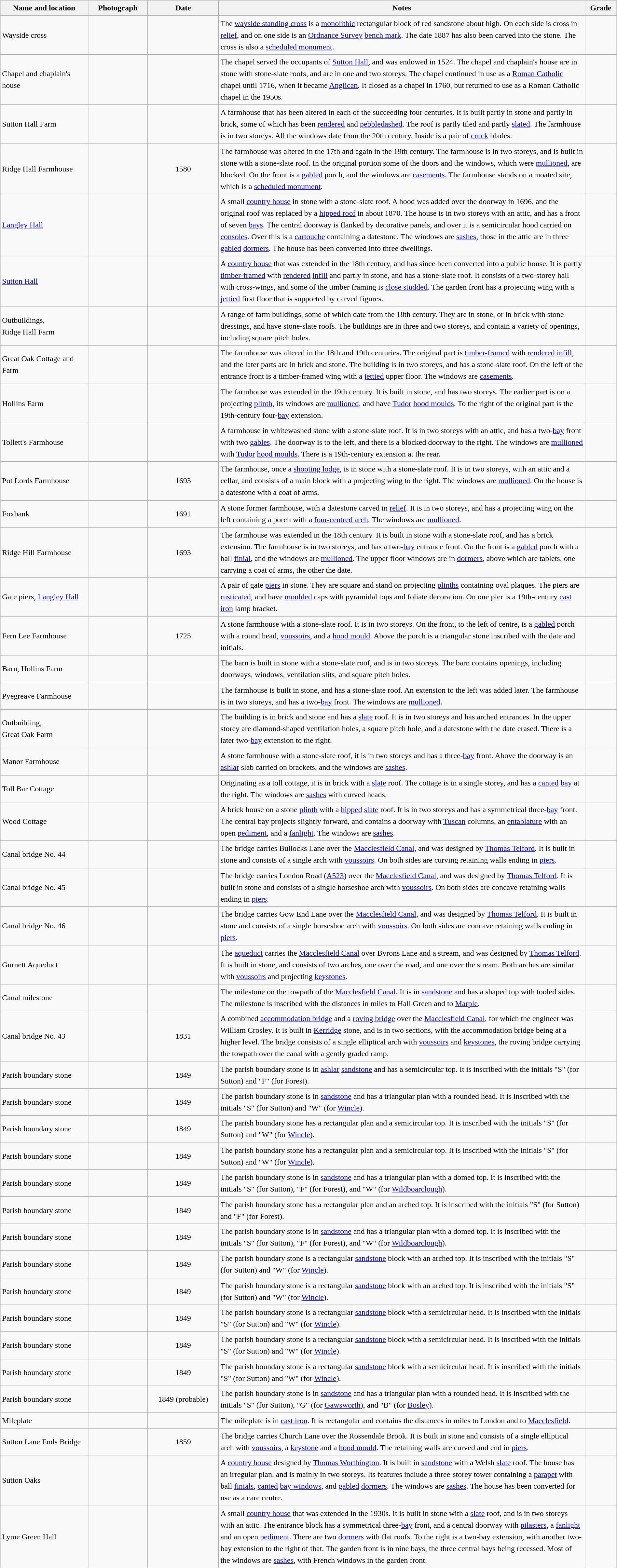<table class="wikitable sortable plainrowheaders" style="width:100%;border:0px;text-align:left;line-height:150%;">
<tr>
<th scope="col" style="width:150px">Name and location</th>
<th scope="col" style="width:100px" class="unsortable">Photograph</th>
<th scope="col" style="width:120px">Date</th>
<th scope="col" style="width:650px" class="unsortable">Notes</th>
<th scope="col" style="width:50px">Grade</th>
</tr>
<tr>
<td>Wayside cross<br><small></small></td>
<td></td>
<td align="center"></td>
<td>The <a href='#'>wayside standing cross</a> is a <a href='#'>monolithic</a> rectangular block of red sandstone about  high. On each side is cross in <a href='#'>relief</a>, and on one side is an <a href='#'>Ordnance Survey</a> <a href='#'>bench mark</a>. The date 1887 has also been carved into the stone. The cross is also a <a href='#'>scheduled monument</a>.</td>
<td align="center" ></td>
</tr>
<tr>
<td>Chapel and chaplain's house<br><small></small></td>
<td></td>
<td align="center"></td>
<td>The chapel served the occupants of <a href='#'>Sutton Hall</a>, and was endowed in 1524. The chapel and chaplain's house are in stone with stone-slate roofs, and are in one and two storeys. The chapel continued in use as a <a href='#'>Roman Catholic</a> chapel until 1716, when it became <a href='#'>Anglican</a>. It closed as a chapel in 1760, but returned to use as a Roman Catholic chapel in the 1950s.</td>
<td align="center" ></td>
</tr>
<tr>
<td>Sutton Hall Farm<br><small></small></td>
<td></td>
<td align="center"></td>
<td>A farmhouse that has been altered in each of the succeeding four centuries. It is built partly in stone and partly in brick, some of which has been <a href='#'>rendered</a> and <a href='#'>pebbledashed</a>. The roof is partly tiled and partly <a href='#'>slated</a>. The farmhouse is in two storeys. All the windows date from the 20th century. Inside is a pair of <a href='#'>cruck</a> blades.</td>
<td align="center" ></td>
</tr>
<tr>
<td>Ridge Hall Farmhouse<br><small></small></td>
<td></td>
<td align="center">1580</td>
<td>The farmhouse was altered in the 17th and again in the 19th century. The farmhouse is in two storeys, and is built in stone with a stone-slate roof. In the original portion some of the doors and the windows, which were <a href='#'>mullioned</a>, are blocked. On the front is a <a href='#'>gabled</a> porch, and the windows are <a href='#'>casements</a>. The farmhouse stands on a moated site, which is a <a href='#'>scheduled monument</a>.</td>
<td align="center" ></td>
</tr>
<tr>
<td><a href='#'>Langley Hall</a><br><small></small></td>
<td></td>
<td align="center"></td>
<td>A small <a href='#'>country house</a> in stone with a stone-slate roof. A hood was added over the doorway in 1696, and the original roof was replaced by a <a href='#'>hipped roof</a> in about 1870. The house is in two storeys with an attic, and has a front of seven <a href='#'>bays</a>. The central doorway is flanked by decorative panels, and over it is a semicircular hood carried on <a href='#'>consoles</a>. Over this is a <a href='#'>cartouche</a> containing a datestone. The windows are <a href='#'>sashes</a>, those in the attic are in three <a href='#'>gabled</a> <a href='#'>dormers</a>. The house has been converted into three dwellings.</td>
<td align="center" ></td>
</tr>
<tr>
<td><a href='#'>Sutton Hall</a><br><small></small></td>
<td></td>
<td align="center"></td>
<td>A <a href='#'>country house</a> that was extended in the 18th century, and has since been converted into a public house. It is partly <a href='#'>timber-framed</a> with <a href='#'>rendered</a> <a href='#'>infill</a> and partly in stone, and has a stone-slate roof. It consists of a two-storey hall with cross-wings, and some of the timber framing is <a href='#'>close studded</a>. The garden front has a projecting wing with a <a href='#'>jettied</a> first floor that is supported by carved figures.</td>
<td align="center" ></td>
</tr>
<tr>
<td>Outbuildings,<br>Ridge Hall Farm<br><small></small></td>
<td></td>
<td align="center"></td>
<td>A range of farm buildings, some of which date from the 18th century. They are in stone, or in brick with stone dressings, and have stone-slate roofs. The buildings are in three and two storeys, and contain a variety of openings, including square pitch holes.</td>
<td align="center" ></td>
</tr>
<tr>
<td>Great Oak Cottage and Farm<br><small></small></td>
<td></td>
<td align="center"></td>
<td>The farmhouse was altered in the 18th and 19th centuries. The original part is <a href='#'>timber-framed</a> with <a href='#'>rendered</a> <a href='#'>infill</a>, and the later parts are in brick and stone. The building is in two storeys, and has a stone-slate roof. On the left of the entrance front is a timber-framed wing with a <a href='#'>jettied</a> upper floor. The windows are <a href='#'>casements</a>.</td>
<td align="center" ></td>
</tr>
<tr>
<td>Hollins Farm<br><small></small></td>
<td></td>
<td align="center"></td>
<td>The farmhouse was extended in the 19th century. It is built in stone, and has two storeys. The earlier part is on a projecting <a href='#'>plinth</a>, its windows are <a href='#'>mullioned</a>, and have <a href='#'>Tudor</a> <a href='#'>hood moulds</a>. To the right of the original part is the 19th-century four-<a href='#'>bay</a> extension.</td>
<td align="center" ></td>
</tr>
<tr>
<td>Tollett's Farmhouse<br><small></small></td>
<td></td>
<td align="center"></td>
<td>A farmhouse in whitewashed stone with a stone-slate roof. It is in two storeys with an attic, and has a two-<a href='#'>bay</a> front with two <a href='#'>gables</a>. The doorway is to the left, and there is a blocked doorway to the right. The windows are <a href='#'>mullioned</a> with <a href='#'>Tudor</a> <a href='#'>hood moulds</a>. There is a 19th-century extension at the rear.</td>
<td align="center" ></td>
</tr>
<tr>
<td>Pot Lords Farmhouse<br><small></small></td>
<td></td>
<td align="center">1693</td>
<td>The farmhouse, once a <a href='#'>shooting lodge</a>, is in stone with a stone-slate roof. It is in two storeys, with an attic and a cellar, and consists of a main block with a projecting wing to the right. The windows are <a href='#'>mullioned</a>. On the house is a datestone with a coat of arms.</td>
<td align="center" ></td>
</tr>
<tr>
<td>Foxbank<br><small></small></td>
<td></td>
<td align="center">1691</td>
<td>A stone former farmhouse, with a datestone carved in <a href='#'>relief</a>. It is in two storeys, and has a projecting wing on the left containing a porch with a <a href='#'>four-centred arch</a>. The windows are <a href='#'>mullioned</a>.</td>
<td align="center" ></td>
</tr>
<tr>
<td>Ridge Hill Farmhouse<br><small></small></td>
<td></td>
<td align="center">1693</td>
<td>The farmhouse was extended in the 18th century. It is built in stone with a stone-slate roof, and has a brick extension. The farmhouse is in two storeys, and has a two-<a href='#'>bay</a> entrance front. On the front is a <a href='#'>gabled</a> porch with a ball <a href='#'>finial</a>, and the windows are <a href='#'>mullioned</a>. The upper floor windows are in <a href='#'>dormers</a>, above which are tablets, one carrying a coat of arms, the other the date.</td>
<td align="center" ></td>
</tr>
<tr>
<td>Gate piers, <a href='#'>Langley Hall</a><br><small></small></td>
<td></td>
<td align="center"></td>
<td>A pair of gate <a href='#'>piers</a> in stone. They are square and stand on projecting <a href='#'>plinths</a> containing oval plaques. The piers are <a href='#'>rusticated</a>, and have <a href='#'>moulded</a> caps with pyramidal tops and foliate decoration. On one pier is a 19th-century <a href='#'>cast iron</a> lamp bracket.</td>
<td align="center" ></td>
</tr>
<tr>
<td>Fern Lee Farmhouse<br><small></small></td>
<td></td>
<td align="center">1725</td>
<td>A stone farmhouse with a stone-slate roof. It is in two storeys. On the front, to the left of centre, is a <a href='#'>gabled</a> porch with a round head, <a href='#'>voussoirs</a>, and a <a href='#'>hood mould</a>. Above the porch is a triangular stone inscribed with the date and initials.</td>
<td align="center" ></td>
</tr>
<tr>
<td>Barn, Hollins Farm<br><small></small></td>
<td></td>
<td align="center"></td>
<td>The barn is built in stone with a stone-slate roof, and is in two storeys. The barn contains openings, including doorways, windows, ventilation slits, and square pitch holes.</td>
<td align="center" ></td>
</tr>
<tr>
<td>Pyegreave Farmhouse<br><small></small></td>
<td></td>
<td align="center"></td>
<td>The farmhouse is built in stone, and has a stone-slate roof. An extension to the left was added later. The farmhouse is in two storeys, and has a two-<a href='#'>bay</a> front. The windows are <a href='#'>mullioned</a>.</td>
<td align="center" ></td>
</tr>
<tr>
<td>Outbuilding,<br>Great Oak Farm<br><small></small></td>
<td></td>
<td align="center"></td>
<td>The building is in brick and stone and has a <a href='#'>slate</a> roof. It is in two storeys and has arched entrances. In the upper storey are diamond-shaped ventilation holes, a square pitch hole, and a datestone with the date erased. There is a later two-<a href='#'>bay</a> extension to the right.</td>
<td align="center" ></td>
</tr>
<tr>
<td>Manor Farmhouse<br><small></small></td>
<td></td>
<td align="center"></td>
<td>A stone farmhouse with a stone-slate roof, it is in two storeys and has a three-<a href='#'>bay</a> front. Above the doorway is an <a href='#'>ashlar</a> slab carried on brackets, and the windows are <a href='#'>sashes</a>.</td>
<td align="center" ></td>
</tr>
<tr>
<td>Toll Bar Cottage<br><small></small></td>
<td></td>
<td align="center"></td>
<td>Originating as a toll cottage, it is in brick with a <a href='#'>slate</a> roof. The cottage is in a single storey, and has a <a href='#'>canted</a> <a href='#'>bay</a> at the right. The windows are <a href='#'>sashes</a> with curved heads.</td>
<td align="center" ></td>
</tr>
<tr>
<td>Wood Cottage<br><small></small></td>
<td></td>
<td align="center"></td>
<td>A brick house on a stone <a href='#'>plinth</a> with a <a href='#'>hipped</a> <a href='#'>slate</a> roof. It is in two storeys and has a symmetrical three-<a href='#'>bay</a> front. The central bay projects slightly forward, and contains a doorway with <a href='#'>Tuscan</a> columns, an <a href='#'>entablature</a> with an open <a href='#'>pediment</a>, and a <a href='#'>fanlight</a>. The windows are <a href='#'>sashes</a>.</td>
<td align="center" ></td>
</tr>
<tr>
<td>Canal bridge No. 44<br><small></small></td>
<td></td>
<td align="center"></td>
<td>The bridge carries Bullocks Lane over the <a href='#'>Macclesfield Canal</a>, and was designed by <a href='#'>Thomas Telford</a>. It is built in stone and consists of a single arch with <a href='#'>voussoirs</a>. On both sides are curving retaining walls ending in <a href='#'>piers</a>.</td>
<td align="center" ></td>
</tr>
<tr>
<td>Canal bridge No. 45<br><small></small></td>
<td></td>
<td align="center"></td>
<td>The bridge carries London Road (<a href='#'>A523</a>) over the <a href='#'>Macclesfield Canal</a>, and was designed by <a href='#'>Thomas Telford</a>. It is built in stone and consists of a single horseshoe arch with <a href='#'>voussoirs</a>. On both sides are concave retaining walls ending in <a href='#'>piers</a>.</td>
<td align="center" ></td>
</tr>
<tr>
<td>Canal bridge No. 46<br><small></small></td>
<td></td>
<td align="center"></td>
<td>The bridge carries Gow End Lane over the <a href='#'>Macclesfield Canal</a>, and was designed by <a href='#'>Thomas Telford</a>. It is built in stone and consists of a single horseshoe arch with <a href='#'>voussoirs</a>. On both sides are concave retaining walls ending in <a href='#'>piers</a>.</td>
<td align="center" ></td>
</tr>
<tr>
<td>Gurnett Aqueduct<br><small></small></td>
<td></td>
<td align="center"></td>
<td>The <a href='#'>aqueduct</a> carries the <a href='#'>Macclesfield Canal</a> over Byrons Lane and a stream, and was designed by <a href='#'>Thomas Telford</a>. It is built in stone, and consists of two arches, one over the road, and one over the stream. Both arches are similar with <a href='#'>voussoirs</a> and projecting <a href='#'>keystones</a>.</td>
<td align="center" ></td>
</tr>
<tr>
<td>Canal milestone<br><small></small></td>
<td></td>
<td align="center"></td>
<td>The milestone on the towpath of the <a href='#'>Macclesfield Canal</a>. It is in <a href='#'>sandstone</a> and has a shaped top with tooled sides. The milestone is inscribed with the distances in miles to Hall Green and to <a href='#'>Marple</a>.</td>
<td align="center" ></td>
</tr>
<tr>
<td>Canal bridge No. 43<br><small></small></td>
<td></td>
<td align="center">1831</td>
<td>A combined <a href='#'>accommodation bridge</a> and a <a href='#'>roving bridge</a> over the <a href='#'>Macclesfield Canal</a>, for which the engineer was William Crosley. It is built in <a href='#'>Kerridge</a> stone, and is in two sections, with the accommodation bridge being at a higher level. The bridge consists of a single elliptical arch with <a href='#'>voussoirs</a> and <a href='#'>keystones</a>, the roving bridge carrying the towpath over the canal with a gently graded ramp.</td>
<td align="center" ></td>
</tr>
<tr>
<td>Parish boundary stone<br><small></small></td>
<td></td>
<td align="center">1849</td>
<td>The parish boundary stone is in <a href='#'>ashlar</a> <a href='#'>sandstone</a> and has a semicircular top. It is inscribed with the initials "S" (for Sutton) and "F" (for Forest).</td>
<td align="center" ></td>
</tr>
<tr>
<td>Parish boundary stone<br><small></small></td>
<td></td>
<td align="center">1849</td>
<td>The parish boundary stone is in <a href='#'>sandstone</a> and has a triangular plan with a rounded head. It is inscribed with the initials "S" (for Sutton) and "W" (for <a href='#'>Wincle</a>).</td>
<td align="center" ></td>
</tr>
<tr>
<td>Parish boundary stone<br><small></small></td>
<td></td>
<td align="center">1849</td>
<td>The parish boundary stone has a rectangular plan and a semicircular top. It is inscribed with the initials "S" (for Sutton) and "W" (for <a href='#'>Wincle</a>).</td>
<td align="center" ></td>
</tr>
<tr>
<td>Parish boundary stone<br><small></small></td>
<td></td>
<td align="center">1849</td>
<td>The parish boundary stone has a rectangular plan and a semicircular top. It is inscribed with the initials "S" (for Sutton) and "W" (for <a href='#'>Wincle</a>).</td>
<td align="center" ></td>
</tr>
<tr>
<td>Parish boundary stone<br><small></small></td>
<td></td>
<td align="center">1849</td>
<td>The parish boundary stone is in <a href='#'>sandstone</a> and has a triangular plan with a domed top. It is inscribed with the initials "S" (for Sutton), "F" (for Forest), and "W" (for <a href='#'>Wildboarclough</a>).</td>
<td align="center" ></td>
</tr>
<tr>
<td>Parish boundary stone<br><small></small></td>
<td></td>
<td align="center">1849</td>
<td>The parish boundary stone has a rectangular plan and an arched top. It is inscribed with the initials "S" (for Sutton) and "F" (for Forest).</td>
<td align="center" ></td>
</tr>
<tr>
<td>Parish boundary stone<br><small></small></td>
<td></td>
<td align="center">1849</td>
<td>The parish boundary stone is in <a href='#'>sandstone</a> and has a triangular plan with a domed top. It is inscribed with the initials "S" (for Sutton), "F" (for Forest), and "W" (for <a href='#'>Wildboarclough</a>).</td>
<td align="center" ></td>
</tr>
<tr>
<td>Parish boundary stone<br><small></small></td>
<td></td>
<td align="center">1849</td>
<td>The parish boundary stone is a rectangular <a href='#'>sandstone</a> block with an arched top. It is inscribed with the initials "S" (for Sutton) and "W" (for <a href='#'>Wincle</a>).</td>
<td align="center" ></td>
</tr>
<tr>
<td>Parish boundary stone<br><small></small></td>
<td></td>
<td align="center">1849</td>
<td>The parish boundary stone is a rectangular <a href='#'>sandstone</a> block with an arched top. It is inscribed with the initials "S" (for Sutton) and "W" (for <a href='#'>Wincle</a>).</td>
<td align="center" ></td>
</tr>
<tr>
<td>Parish boundary stone<br><small></small></td>
<td></td>
<td align="center">1849</td>
<td>The parish boundary stone is a rectangular <a href='#'>sandstone</a> block with a semicircular head. It is inscribed with the initials "S" (for Sutton) and "W" (for <a href='#'>Wincle</a>).</td>
<td align="center" ></td>
</tr>
<tr>
<td>Parish boundary stone<br><small></small></td>
<td></td>
<td align="center">1849</td>
<td>The parish boundary stone is a rectangular <a href='#'>sandstone</a> block with a semicircular head. It is inscribed with the initials "S" (for Sutton) and "W" (for <a href='#'>Wincle</a>).</td>
<td align="center" ></td>
</tr>
<tr>
<td>Parish boundary stone<br><small></small></td>
<td></td>
<td align="center">1849</td>
<td>The parish boundary stone is a rectangular <a href='#'>sandstone</a> block with a semicircular head. It is inscribed with the initials "S" (for Sutton) and "W" (for <a href='#'>Wincle</a>).</td>
<td align="center" ></td>
</tr>
<tr>
<td>Parish boundary stone<br><small></small></td>
<td></td>
<td align="center">1849 (probable)</td>
<td>The parish boundary stone is in <a href='#'>sandstone</a> and has a triangular plan with a rounded head. It is inscribed with the initials "S" (for Sutton), "G" (for <a href='#'>Gawsworth</a>), and "B" (for <a href='#'>Bosley</a>).</td>
<td align="center" ></td>
</tr>
<tr>
<td>Mileplate<br><small></small></td>
<td></td>
<td align="center"></td>
<td>The mileplate is in <a href='#'>cast iron</a>. It is rectangular and contains the distances in miles to London and to <a href='#'>Macclesfield</a>.</td>
<td align="center" ></td>
</tr>
<tr>
<td>Sutton Lane Ends Bridge<br><small></small></td>
<td></td>
<td align="center">1859</td>
<td>The bridge carries Church Lane over the Rossendale Brook. It is built in stone and consists of a single elliptical arch with <a href='#'>voussoirs</a>, a <a href='#'>keystone</a> and a <a href='#'>hood mould</a>. The retaining walls are curved and end in <a href='#'>piers</a>.</td>
<td align="center" ></td>
</tr>
<tr>
<td>Sutton Oaks<br><small></small></td>
<td></td>
<td align="center"></td>
<td>A <a href='#'>country house</a> designed by <a href='#'>Thomas Worthington</a>. It is built in <a href='#'>sandstone</a> with a Welsh <a href='#'>slate</a> roof. The house has an irregular plan, and is mainly in two storeys. Its features include a three-storey tower containing a <a href='#'>parapet</a> with ball <a href='#'>finials</a>, <a href='#'>canted</a> <a href='#'>bay windows</a>, and <a href='#'>gabled</a> <a href='#'>dormers</a>. The windows are <a href='#'>sashes</a>. The house has been converted for use as a care centre.</td>
<td align="center" ></td>
</tr>
<tr>
<td>Lyme Green Hall<br><small></small></td>
<td></td>
<td align="center"></td>
<td>A small <a href='#'>country house</a> that was extended in the 1930s. It is built in stone with a <a href='#'>slate</a> roof, and is in two storeys with an attic. The entrance block has a symmetrical three-<a href='#'>bay</a> front, and a central doorway with <a href='#'>pilasters</a>, a <a href='#'>fanlight</a> and an open <a href='#'>pediment</a>. There are two <a href='#'>dormers</a> with flat roofs. To the right is a two-bay extension, with another two-bay extension to the right of that. The garden front is in nine bays, the three central bays being recessed. Most of the windows are <a href='#'>sashes</a>, with French windows in the garden front.</td>
<td align="center" ></td>
</tr>
<tr>
</tr>
</table>
